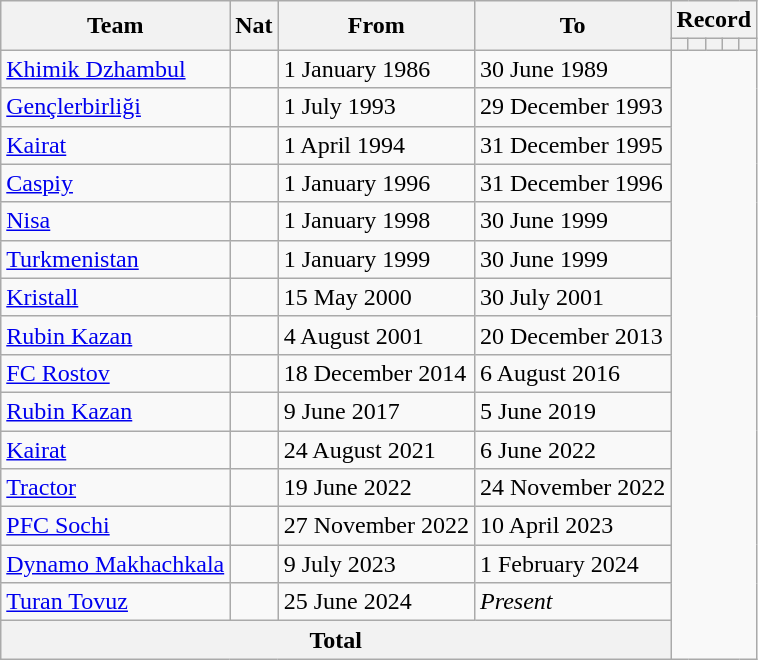<table class="wikitable" style="text-align: center">
<tr>
<th rowspan="2">Team</th>
<th rowspan="2">Nat</th>
<th rowspan="2">From</th>
<th rowspan="2">To</th>
<th colspan="8">Record</th>
</tr>
<tr>
<th></th>
<th></th>
<th></th>
<th></th>
<th></th>
</tr>
<tr>
<td align=left><a href='#'>Khimik Dzhambul</a></td>
<td></td>
<td align="left">1 January 1986</td>
<td align="left">30 June 1989<br></td>
</tr>
<tr>
<td align=left><a href='#'>Gençlerbirliği</a></td>
<td></td>
<td align="left">1 July 1993</td>
<td align="left">29 December 1993<br></td>
</tr>
<tr>
<td align=left><a href='#'>Kairat</a></td>
<td></td>
<td align="left">1 April 1994</td>
<td align="left">31 December 1995<br></td>
</tr>
<tr>
<td align=left><a href='#'>Caspiy</a></td>
<td></td>
<td align="left">1 January 1996</td>
<td align="left">31 December 1996<br></td>
</tr>
<tr>
<td align=left><a href='#'>Nisa</a></td>
<td></td>
<td align="left">1 January 1998</td>
<td align="left">30 June 1999<br></td>
</tr>
<tr>
<td align=left><a href='#'>Turkmenistan</a></td>
<td></td>
<td align="left">1 January 1999</td>
<td align="left">30 June 1999<br></td>
</tr>
<tr>
<td align=left><a href='#'>Kristall</a></td>
<td></td>
<td align="left">15 May 2000</td>
<td align="left">30 July 2001<br></td>
</tr>
<tr>
<td align=left><a href='#'>Rubin Kazan</a></td>
<td></td>
<td align="left">4 August 2001</td>
<td align="left">20 December 2013<br></td>
</tr>
<tr>
<td align=left><a href='#'>FC Rostov</a></td>
<td></td>
<td align="left">18 December 2014</td>
<td align="left">6 August 2016<br></td>
</tr>
<tr>
<td align=left><a href='#'>Rubin Kazan</a></td>
<td></td>
<td align="left">9 June 2017</td>
<td align="left">5 June 2019<br></td>
</tr>
<tr>
<td align=left><a href='#'>Kairat</a></td>
<td></td>
<td align="left">24 August 2021</td>
<td align="left">6 June 2022<br></td>
</tr>
<tr>
<td align=left><a href='#'>Tractor</a></td>
<td></td>
<td align="left">19 June 2022</td>
<td align="left">24 November 2022<br></td>
</tr>
<tr>
<td align=left><a href='#'>PFC Sochi</a></td>
<td></td>
<td align="left">27 November 2022</td>
<td align="left">10 April 2023<br></td>
</tr>
<tr>
<td align=left><a href='#'>Dynamo Makhachkala</a></td>
<td></td>
<td align="left">9 July 2023</td>
<td align="left">1 February 2024<br></td>
</tr>
<tr>
<td align=left><a href='#'>Turan Tovuz</a></td>
<td></td>
<td align="left">25 June 2024</td>
<td align="left"><em>Present</em><br></td>
</tr>
<tr>
<th colspan="4" align="center" valign=middle>Total<br></th>
</tr>
</table>
